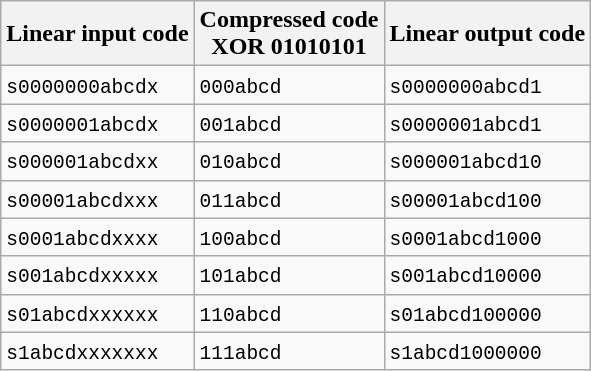<table class="wikitable" style="text-align:left">
<tr>
<th>Linear input code<br></th>
<th>Compressed code<br>XOR 01010101</th>
<th>Linear output code<br></th>
</tr>
<tr>
<td><code>s0000000abcdx</code></td>
<td><code>000abcd</code></td>
<td><code>s0000000abcd1</code></td>
</tr>
<tr>
<td><code>s0000001abcdx</code></td>
<td><code>001abcd</code></td>
<td><code>s0000001abcd1</code></td>
</tr>
<tr>
<td><code>s000001abcdxx</code></td>
<td><code>010abcd</code></td>
<td><code>s000001abcd10</code></td>
</tr>
<tr>
<td><code>s00001abcdxxx</code></td>
<td><code>011abcd</code></td>
<td><code>s00001abcd100</code></td>
</tr>
<tr>
<td><code>s0001abcdxxxx</code></td>
<td><code>100abcd</code></td>
<td><code>s0001abcd1000</code></td>
</tr>
<tr>
<td><code>s001abcdxxxxx</code></td>
<td><code>101abcd</code></td>
<td><code>s001abcd10000</code></td>
</tr>
<tr>
<td><code>s01abcdxxxxxx</code></td>
<td><code>110abcd</code></td>
<td><code>s01abcd100000</code></td>
</tr>
<tr>
<td><code>s1abcdxxxxxxx</code></td>
<td><code>111abcd</code></td>
<td><code>s1abcd1000000</code></td>
</tr>
</table>
